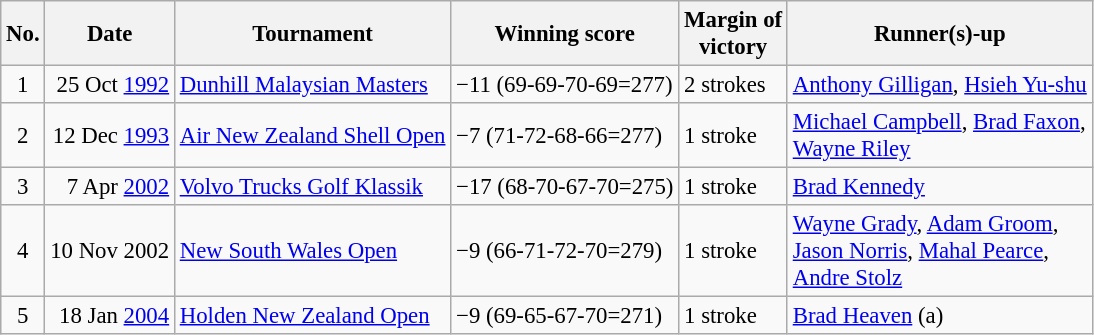<table class="wikitable" style="font-size:95%;">
<tr>
<th>No.</th>
<th>Date</th>
<th>Tournament</th>
<th>Winning score</th>
<th>Margin of<br>victory</th>
<th>Runner(s)-up</th>
</tr>
<tr>
<td align=center>1</td>
<td align=right>25 Oct <a href='#'>1992</a></td>
<td><a href='#'>Dunhill Malaysian Masters</a></td>
<td>−11 (69-69-70-69=277)</td>
<td>2 strokes</td>
<td> <a href='#'>Anthony Gilligan</a>,  <a href='#'>Hsieh Yu-shu</a></td>
</tr>
<tr>
<td align=center>2</td>
<td align=right>12 Dec <a href='#'>1993</a></td>
<td><a href='#'>Air New Zealand Shell Open</a></td>
<td>−7 (71-72-68-66=277)</td>
<td>1 stroke</td>
<td> <a href='#'>Michael Campbell</a>,  <a href='#'>Brad Faxon</a>,<br> <a href='#'>Wayne Riley</a></td>
</tr>
<tr>
<td align=center>3</td>
<td align=right>7 Apr <a href='#'>2002</a></td>
<td><a href='#'>Volvo Trucks Golf Klassik</a></td>
<td>−17 (68-70-67-70=275)</td>
<td>1 stroke</td>
<td> <a href='#'>Brad Kennedy</a></td>
</tr>
<tr>
<td align=center>4</td>
<td align=right>10 Nov 2002</td>
<td><a href='#'>New South Wales Open</a></td>
<td>−9 (66-71-72-70=279)</td>
<td>1 stroke</td>
<td> <a href='#'>Wayne Grady</a>,  <a href='#'>Adam Groom</a>,<br> <a href='#'>Jason Norris</a>,  <a href='#'>Mahal Pearce</a>,<br> <a href='#'>Andre Stolz</a></td>
</tr>
<tr>
<td align=center>5</td>
<td align=right>18 Jan <a href='#'>2004</a></td>
<td><a href='#'>Holden New Zealand Open</a></td>
<td>−9 (69-65-67-70=271)</td>
<td>1 stroke</td>
<td> <a href='#'>Brad Heaven</a> (a)</td>
</tr>
</table>
